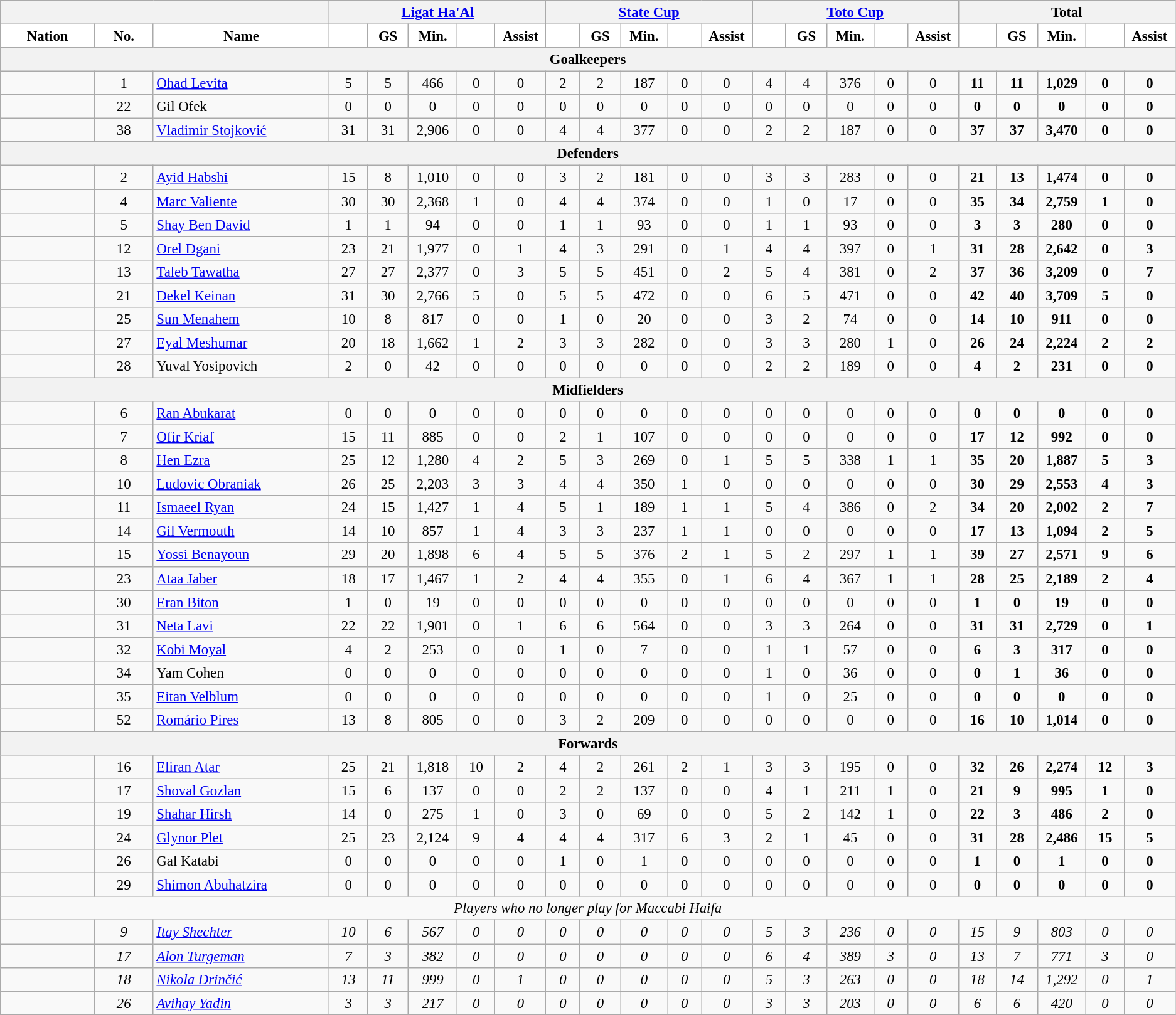<table class="wikitable" style="font-size: 95%; text-align: center">
<tr>
<th colspan=3></th>
<th colspan=5><a href='#'>Ligat Ha'Al</a></th>
<th colspan=5><a href='#'>State Cup</a></th>
<th colspan=5><a href='#'>Toto Cup</a></th>
<th colspan=5>Total</th>
</tr>
<tr>
<th width="8%" style="background: #FFFFFF">Nation</th>
<th width="5%" style="background: #FFFFFF">No.</th>
<th width="15%" style="background: #FFFFFF">Name</th>
<th width=60 style="background: #FFFFFF"></th>
<th width=60 style="background: #FFFFFF">GS</th>
<th width=60 style="background: #FFFFFF">Min.</th>
<th width=60 style="background: #FFFFFF"></th>
<th width=60 style="background: #FFFFFF">Assist</th>
<th width=60 style="background: #FFFFFF"></th>
<th width=60 style="background: #FFFFFF">GS</th>
<th width=60 style="background: #FFFFFF">Min.</th>
<th width=60 style="background: #FFFFFF"></th>
<th width=60 style="background: #FFFFFF">Assist</th>
<th width=60 style="background: #FFFFFF"></th>
<th width=60 style="background: #FFFFFF">GS</th>
<th width=60 style="background: #FFFFFF">Min.</th>
<th width=60 style="background: #FFFFFF"></th>
<th width=60 style="background: #FFFFFF">Assist</th>
<th width=60 style="background: #FFFFFF"></th>
<th width=60 style="background: #FFFFFF">GS</th>
<th width=60 style="background: #FFFFFF">Min.</th>
<th width=60 style="background: #FFFFFF"></th>
<th width=60 style="background: #FFFFFF">Assist</th>
</tr>
<tr>
<th colspan=31>Goalkeepers</th>
</tr>
<tr>
<td></td>
<td>1</td>
<td align=left><a href='#'>Ohad Levita</a></td>
<td>5 </td>
<td>5 </td>
<td>466 </td>
<td>0 </td>
<td>0 </td>
<td>2 </td>
<td>2 </td>
<td>187 </td>
<td>0 </td>
<td>0 </td>
<td>4 </td>
<td>4 </td>
<td>376 </td>
<td>0 </td>
<td>0 </td>
<td><strong>11</strong> </td>
<td><strong>11</strong> </td>
<td><strong>1,029</strong> </td>
<td><strong>0</strong> </td>
<td><strong>0</strong> </td>
</tr>
<tr>
<td></td>
<td>22</td>
<td align=left>Gil Ofek</td>
<td>0 </td>
<td>0 </td>
<td>0 </td>
<td>0 </td>
<td>0 </td>
<td>0 </td>
<td>0 </td>
<td>0 </td>
<td>0 </td>
<td>0 </td>
<td>0 </td>
<td>0 </td>
<td>0 </td>
<td>0 </td>
<td>0 </td>
<td><strong>0</strong> </td>
<td><strong>0</strong> </td>
<td><strong>0</strong> </td>
<td><strong>0</strong> </td>
<td><strong>0</strong> </td>
</tr>
<tr>
<td></td>
<td>38</td>
<td align=left><a href='#'>Vladimir Stojković</a></td>
<td>31 </td>
<td>31 </td>
<td>2,906 </td>
<td>0 </td>
<td>0 </td>
<td>4 </td>
<td>4 </td>
<td>377 </td>
<td>0 </td>
<td>0 </td>
<td>2 </td>
<td>2 </td>
<td>187 </td>
<td>0 </td>
<td>0 </td>
<td><strong>37</strong> </td>
<td><strong>37</strong> </td>
<td><strong>3,470</strong> </td>
<td><strong>0</strong> </td>
<td><strong>0</strong> </td>
</tr>
<tr>
<th colspan=31>Defenders</th>
</tr>
<tr>
<td></td>
<td>2</td>
<td align=left><a href='#'>Ayid Habshi</a></td>
<td>15 </td>
<td>8 </td>
<td>1,010 </td>
<td>0 </td>
<td>0 </td>
<td>3 </td>
<td>2 </td>
<td>181 </td>
<td>0 </td>
<td>0 </td>
<td>3 </td>
<td>3 </td>
<td>283 </td>
<td>0 </td>
<td>0 </td>
<td><strong>21</strong> </td>
<td><strong>13</strong> </td>
<td><strong>1,474</strong> </td>
<td><strong>0</strong> </td>
<td><strong>0</strong> </td>
</tr>
<tr>
<td></td>
<td>4</td>
<td align=left><a href='#'>Marc Valiente</a></td>
<td>30 </td>
<td>30 </td>
<td>2,368 </td>
<td>1 </td>
<td>0 </td>
<td>4 </td>
<td>4 </td>
<td>374 </td>
<td>0 </td>
<td>0 </td>
<td>1 </td>
<td>0 </td>
<td>17 </td>
<td>0 </td>
<td>0 </td>
<td><strong>35</strong> </td>
<td><strong>34</strong> </td>
<td><strong>2,759</strong> </td>
<td><strong>1</strong> </td>
<td><strong>0</strong> </td>
</tr>
<tr>
<td></td>
<td>5</td>
<td align=left><a href='#'>Shay Ben David</a></td>
<td>1 </td>
<td>1 </td>
<td>94 </td>
<td>0 </td>
<td>0 </td>
<td>1 </td>
<td>1 </td>
<td>93 </td>
<td>0 </td>
<td>0 </td>
<td>1 </td>
<td>1 </td>
<td>93 </td>
<td>0 </td>
<td>0 </td>
<td><strong>3</strong> </td>
<td><strong>3</strong> </td>
<td><strong>280</strong> </td>
<td><strong>0</strong> </td>
<td><strong>0</strong> </td>
</tr>
<tr>
<td></td>
<td>12</td>
<td align=left><a href='#'>Orel Dgani</a></td>
<td>23 </td>
<td>21 </td>
<td>1,977 </td>
<td>0 </td>
<td>1 </td>
<td>4 </td>
<td>3 </td>
<td>291 </td>
<td>0 </td>
<td>1 </td>
<td>4 </td>
<td>4 </td>
<td>397 </td>
<td>0 </td>
<td>1 </td>
<td><strong>31</strong> </td>
<td><strong>28</strong> </td>
<td><strong>2,642</strong> </td>
<td><strong>0</strong> </td>
<td><strong>3</strong> </td>
</tr>
<tr>
<td></td>
<td>13</td>
<td align=left><a href='#'>Taleb Tawatha</a></td>
<td>27 </td>
<td>27 </td>
<td>2,377 </td>
<td>0 </td>
<td>3 </td>
<td>5 </td>
<td>5 </td>
<td>451 </td>
<td>0 </td>
<td>2 </td>
<td>5 </td>
<td>4 </td>
<td>381 </td>
<td>0 </td>
<td>2 </td>
<td><strong>37</strong> </td>
<td><strong>36</strong> </td>
<td><strong>3,209</strong> </td>
<td><strong>0</strong> </td>
<td><strong>7</strong> </td>
</tr>
<tr>
<td></td>
<td>21</td>
<td align=left><a href='#'>Dekel Keinan</a></td>
<td>31 </td>
<td>30 </td>
<td>2,766 </td>
<td>5 </td>
<td>0 </td>
<td>5 </td>
<td>5 </td>
<td>472 </td>
<td>0 </td>
<td>0 </td>
<td>6 </td>
<td>5 </td>
<td>471 </td>
<td>0 </td>
<td>0 </td>
<td><strong>42</strong> </td>
<td><strong>40</strong> </td>
<td><strong>3,709</strong> </td>
<td><strong>5</strong> </td>
<td><strong>0</strong> </td>
</tr>
<tr>
<td></td>
<td>25</td>
<td align=left><a href='#'>Sun Menahem</a></td>
<td>10 </td>
<td>8 </td>
<td>817 </td>
<td>0 </td>
<td>0 </td>
<td>1 </td>
<td>0 </td>
<td>20 </td>
<td>0 </td>
<td>0 </td>
<td>3 </td>
<td>2 </td>
<td>74 </td>
<td>0 </td>
<td>0 </td>
<td><strong>14</strong> </td>
<td><strong>10</strong> </td>
<td><strong>911</strong> </td>
<td><strong>0</strong> </td>
<td><strong>0</strong> </td>
</tr>
<tr>
<td></td>
<td>27</td>
<td align=left><a href='#'>Eyal Meshumar</a></td>
<td>20 </td>
<td>18 </td>
<td>1,662 </td>
<td>1 </td>
<td>2 </td>
<td>3 </td>
<td>3 </td>
<td>282 </td>
<td>0 </td>
<td>0 </td>
<td>3 </td>
<td>3 </td>
<td>280 </td>
<td>1 </td>
<td>0 </td>
<td><strong>26</strong> </td>
<td><strong>24</strong> </td>
<td><strong>2,224</strong> </td>
<td><strong>2</strong> </td>
<td><strong>2</strong> </td>
</tr>
<tr>
<td></td>
<td>28</td>
<td align=left>Yuval Yosipovich</td>
<td>2 </td>
<td>0 </td>
<td>42 </td>
<td>0 </td>
<td>0 </td>
<td>0 </td>
<td>0 </td>
<td>0 </td>
<td>0 </td>
<td>0 </td>
<td>2 </td>
<td>2 </td>
<td>189 </td>
<td>0 </td>
<td>0 </td>
<td><strong>4</strong> </td>
<td><strong>2</strong> </td>
<td><strong>231</strong> </td>
<td><strong>0</strong> </td>
<td><strong>0</strong> </td>
</tr>
<tr>
<th colspan=31>Midfielders</th>
</tr>
<tr>
<td></td>
<td>6</td>
<td align=left><a href='#'>Ran Abukarat</a></td>
<td>0 </td>
<td>0 </td>
<td>0 </td>
<td>0 </td>
<td>0 </td>
<td>0 </td>
<td>0 </td>
<td>0 </td>
<td>0 </td>
<td>0 </td>
<td>0 </td>
<td>0 </td>
<td>0 </td>
<td>0 </td>
<td>0 </td>
<td><strong>0</strong> </td>
<td><strong>0</strong> </td>
<td><strong>0</strong> </td>
<td><strong>0</strong> </td>
<td><strong>0</strong> </td>
</tr>
<tr>
<td></td>
<td>7</td>
<td align=left><a href='#'>Ofir Kriaf</a></td>
<td>15 </td>
<td>11 </td>
<td>885 </td>
<td>0 </td>
<td>0 </td>
<td>2 </td>
<td>1 </td>
<td>107 </td>
<td>0 </td>
<td>0 </td>
<td>0 </td>
<td>0 </td>
<td>0 </td>
<td>0 </td>
<td>0 </td>
<td><strong>17</strong> </td>
<td><strong>12</strong> </td>
<td><strong>992</strong> </td>
<td><strong>0</strong> </td>
<td><strong>0</strong> </td>
</tr>
<tr>
<td></td>
<td>8</td>
<td align=left><a href='#'>Hen Ezra</a></td>
<td>25 </td>
<td>12 </td>
<td>1,280 </td>
<td>4 </td>
<td>2 </td>
<td>5 </td>
<td>3 </td>
<td>269 </td>
<td>0 </td>
<td>1 </td>
<td>5 </td>
<td>5 </td>
<td>338 </td>
<td>1 </td>
<td>1 </td>
<td><strong>35</strong> </td>
<td><strong>20</strong> </td>
<td><strong>1,887</strong> </td>
<td><strong>5</strong> </td>
<td><strong>3</strong> </td>
</tr>
<tr>
<td></td>
<td>10</td>
<td align=left><a href='#'>Ludovic Obraniak</a></td>
<td>26 </td>
<td>25 </td>
<td>2,203</td>
<td>3 </td>
<td>3 </td>
<td>4 </td>
<td>4 </td>
<td>350 </td>
<td>1 </td>
<td>0 </td>
<td>0 </td>
<td>0 </td>
<td>0 </td>
<td>0 </td>
<td>0 </td>
<td><strong>30</strong> </td>
<td><strong>29</strong> </td>
<td><strong>2,553</strong> </td>
<td><strong>4</strong> </td>
<td><strong>3</strong> </td>
</tr>
<tr>
<td></td>
<td>11</td>
<td align=left><a href='#'>Ismaeel Ryan</a></td>
<td>24 </td>
<td>15 </td>
<td>1,427 </td>
<td>1 </td>
<td>4 </td>
<td>5 </td>
<td>1 </td>
<td>189 </td>
<td>1 </td>
<td>1 </td>
<td>5 </td>
<td>4 </td>
<td>386 </td>
<td>0 </td>
<td>2 </td>
<td><strong>34</strong> </td>
<td><strong>20</strong> </td>
<td><strong>2,002</strong> </td>
<td><strong>2</strong> </td>
<td><strong>7</strong> </td>
</tr>
<tr>
<td></td>
<td>14</td>
<td align=left><a href='#'>Gil Vermouth</a></td>
<td>14 </td>
<td>10 </td>
<td>857 </td>
<td>1 </td>
<td>4 </td>
<td>3 </td>
<td>3 </td>
<td>237 </td>
<td>1 </td>
<td>1 </td>
<td>0 </td>
<td>0 </td>
<td>0 </td>
<td>0 </td>
<td>0 </td>
<td><strong>17</strong> </td>
<td><strong>13</strong> </td>
<td><strong>1,094</strong> </td>
<td><strong>2</strong> </td>
<td><strong>5</strong> </td>
</tr>
<tr>
<td></td>
<td>15</td>
<td align=left><a href='#'>Yossi Benayoun</a></td>
<td>29 </td>
<td>20 </td>
<td>1,898 </td>
<td>6 </td>
<td>4 </td>
<td>5 </td>
<td>5 </td>
<td>376 </td>
<td>2 </td>
<td>1 </td>
<td>5 </td>
<td>2 </td>
<td>297 </td>
<td>1 </td>
<td>1 </td>
<td><strong>39</strong> </td>
<td><strong>27</strong> </td>
<td><strong>2,571</strong> </td>
<td><strong>9</strong> </td>
<td><strong>6</strong> </td>
</tr>
<tr>
<td></td>
<td>23</td>
<td align=left><a href='#'>Ataa Jaber</a></td>
<td>18 </td>
<td>17 </td>
<td>1,467 </td>
<td>1 </td>
<td>2 </td>
<td>4 </td>
<td>4 </td>
<td>355 </td>
<td>0 </td>
<td>1 </td>
<td>6 </td>
<td>4 </td>
<td>367 </td>
<td>1 </td>
<td>1 </td>
<td><strong>28</strong> </td>
<td><strong>25</strong> </td>
<td><strong>2,189</strong> </td>
<td><strong>2</strong> </td>
<td><strong>4</strong> </td>
</tr>
<tr>
<td></td>
<td>30</td>
<td align=left><a href='#'>Eran Biton</a></td>
<td>1 </td>
<td>0 </td>
<td>19 </td>
<td>0 </td>
<td>0 </td>
<td>0 </td>
<td>0 </td>
<td>0 </td>
<td>0 </td>
<td>0 </td>
<td>0 </td>
<td>0 </td>
<td>0 </td>
<td>0 </td>
<td>0 </td>
<td><strong>1</strong> </td>
<td><strong>0</strong> </td>
<td><strong>19</strong> </td>
<td><strong>0</strong> </td>
<td><strong>0</strong> </td>
</tr>
<tr>
<td></td>
<td>31</td>
<td align=left><a href='#'>Neta Lavi</a></td>
<td>22 </td>
<td>22 </td>
<td>1,901 </td>
<td>0 </td>
<td>1 </td>
<td>6 </td>
<td>6 </td>
<td>564 </td>
<td>0 </td>
<td>0 </td>
<td>3 </td>
<td>3 </td>
<td>264 </td>
<td>0 </td>
<td>0 </td>
<td><strong>31</strong> </td>
<td><strong>31</strong> </td>
<td><strong>2,729</strong> </td>
<td><strong>0</strong> </td>
<td><strong>1</strong> </td>
</tr>
<tr>
<td></td>
<td>32</td>
<td align=left><a href='#'>Kobi Moyal</a></td>
<td>4 </td>
<td>2 </td>
<td>253 </td>
<td>0 </td>
<td>0 </td>
<td>1 </td>
<td>0 </td>
<td>7 </td>
<td>0 </td>
<td>0 </td>
<td>1 </td>
<td>1 </td>
<td>57 </td>
<td>0 </td>
<td>0 </td>
<td><strong>6</strong> </td>
<td><strong>3</strong> </td>
<td><strong>317</strong> </td>
<td><strong>0</strong> </td>
<td><strong>0</strong> </td>
</tr>
<tr>
<td></td>
<td>34</td>
<td align=left>Yam Cohen</td>
<td>0 </td>
<td>0 </td>
<td>0 </td>
<td>0 </td>
<td>0 </td>
<td>0 </td>
<td>0 </td>
<td>0 </td>
<td>0 </td>
<td>0 </td>
<td>1 </td>
<td>0 </td>
<td>36 </td>
<td>0 </td>
<td>0 </td>
<td><strong>0</strong> </td>
<td><strong>1</strong> </td>
<td><strong>36</strong> </td>
<td><strong>0</strong> </td>
<td><strong>0</strong> </td>
</tr>
<tr>
<td></td>
<td>35</td>
<td align=left><a href='#'>Eitan Velblum</a></td>
<td>0 </td>
<td>0 </td>
<td>0 </td>
<td>0 </td>
<td>0 </td>
<td>0 </td>
<td>0 </td>
<td>0 </td>
<td>0 </td>
<td>0 </td>
<td>1 </td>
<td>0 </td>
<td>25 </td>
<td>0 </td>
<td>0 </td>
<td><strong>0</strong> </td>
<td><strong>0</strong> </td>
<td><strong>0</strong> </td>
<td><strong>0</strong> </td>
<td><strong>0</strong> </td>
</tr>
<tr>
<td></td>
<td>52</td>
<td align=left><a href='#'>Romário Pires</a></td>
<td>13 </td>
<td>8 </td>
<td>805 </td>
<td>0 </td>
<td>0 </td>
<td>3 </td>
<td>2 </td>
<td>209 </td>
<td>0 </td>
<td>0 </td>
<td>0 </td>
<td>0 </td>
<td>0 </td>
<td>0 </td>
<td>0 </td>
<td><strong>16</strong> </td>
<td><strong>10</strong> </td>
<td><strong>1,014</strong> </td>
<td><strong>0</strong> </td>
<td><strong>0</strong> </td>
</tr>
<tr>
<th colspan=31>Forwards</th>
</tr>
<tr>
<td></td>
<td>16</td>
<td align=left><a href='#'>Eliran Atar</a></td>
<td>25 </td>
<td>21 </td>
<td>1,818 </td>
<td>10 </td>
<td>2 </td>
<td>4 </td>
<td>2 </td>
<td>261 </td>
<td>2 </td>
<td>1 </td>
<td>3 </td>
<td>3 </td>
<td>195 </td>
<td>0 </td>
<td>0 </td>
<td><strong>32</strong> </td>
<td><strong>26</strong> </td>
<td><strong>2,274</strong> </td>
<td><strong>12</strong> </td>
<td><strong>3</strong> </td>
</tr>
<tr>
<td></td>
<td>17</td>
<td align=left><a href='#'>Shoval Gozlan</a></td>
<td>15 </td>
<td>6 </td>
<td>137 </td>
<td>0 </td>
<td>0 </td>
<td>2 </td>
<td>2 </td>
<td>137 </td>
<td>0 </td>
<td>0 </td>
<td>4 </td>
<td>1 </td>
<td>211 </td>
<td>1 </td>
<td>0 </td>
<td><strong>21</strong> </td>
<td><strong>9</strong> </td>
<td><strong>995</strong> </td>
<td><strong>1</strong> </td>
<td><strong>0</strong> </td>
</tr>
<tr>
<td></td>
<td>19</td>
<td align=left><a href='#'>Shahar Hirsh</a></td>
<td>14 </td>
<td>0 </td>
<td>275 </td>
<td>1 </td>
<td>0 </td>
<td>3 </td>
<td>0 </td>
<td>69 </td>
<td>0 </td>
<td>0 </td>
<td>5 </td>
<td>2 </td>
<td>142 </td>
<td>1 </td>
<td>0 </td>
<td><strong>22</strong> </td>
<td><strong>3</strong> </td>
<td><strong>486</strong> </td>
<td><strong>2</strong> </td>
<td><strong>0</strong> </td>
</tr>
<tr>
<td></td>
<td>24</td>
<td align=left><a href='#'>Glynor Plet</a></td>
<td>25 </td>
<td>23 </td>
<td>2,124 </td>
<td>9 </td>
<td>4 </td>
<td>4 </td>
<td>4 </td>
<td>317 </td>
<td>6 </td>
<td>3 </td>
<td>2 </td>
<td>1 </td>
<td>45 </td>
<td>0 </td>
<td>0 </td>
<td><strong>31</strong> </td>
<td><strong>28</strong> </td>
<td><strong>2,486</strong> </td>
<td><strong>15</strong> </td>
<td><strong>5</strong> </td>
</tr>
<tr>
<td></td>
<td>26</td>
<td align=left>Gal Katabi</td>
<td>0 </td>
<td>0 </td>
<td>0 </td>
<td>0 </td>
<td>0 </td>
<td>1 </td>
<td>0 </td>
<td>1 </td>
<td>0 </td>
<td>0 </td>
<td>0 </td>
<td>0 </td>
<td>0 </td>
<td>0 </td>
<td>0 </td>
<td><strong>1</strong> </td>
<td><strong>0</strong> </td>
<td><strong>1</strong> </td>
<td><strong>0</strong> </td>
<td><strong>0</strong> </td>
</tr>
<tr>
<td></td>
<td>29</td>
<td align=left><a href='#'>Shimon Abuhatzira</a></td>
<td>0 </td>
<td>0 </td>
<td>0 </td>
<td>0 </td>
<td>0 </td>
<td>0 </td>
<td>0 </td>
<td>0 </td>
<td>0 </td>
<td>0 </td>
<td>0 </td>
<td>0 </td>
<td>0 </td>
<td>0 </td>
<td>0 </td>
<td><strong>0</strong> </td>
<td><strong>0</strong> </td>
<td><strong>0</strong> </td>
<td><strong>0</strong> </td>
<td><strong>0</strong> </td>
</tr>
<tr>
<td colspan="31"><em>Players who no longer play for Maccabi Haifa</em></td>
</tr>
<tr>
<td></td>
<td><em>9</em></td>
<td align=left><em><a href='#'>Itay Shechter</a></em></td>
<td><em>10</em> </td>
<td><em>6</em> </td>
<td><em>567</em> </td>
<td><em>0</em> </td>
<td><em>0</em> </td>
<td><em>0</em> </td>
<td><em>0</em> </td>
<td><em>0</em> </td>
<td><em>0</em> </td>
<td><em>0</em> </td>
<td><em>5</em> </td>
<td><em>3</em> </td>
<td><em>236</em> </td>
<td><em>0</em> </td>
<td><em>0</em> </td>
<td><em>15</em> </td>
<td><em>9</em> </td>
<td><em>803</em> </td>
<td><em>0</em> </td>
<td><em>0</em> </td>
</tr>
<tr>
<td></td>
<td><em>17</em></td>
<td align=left><em><a href='#'>Alon Turgeman</a></em></td>
<td><em>7</em> </td>
<td><em>3</em> </td>
<td><em>382</em> </td>
<td><em>0</em> </td>
<td><em>0</em> </td>
<td><em>0</em> </td>
<td><em>0</em> </td>
<td><em>0</em> </td>
<td><em>0</em> </td>
<td><em>0</em> </td>
<td><em>6</em> </td>
<td><em>4</em> </td>
<td><em>389</em> </td>
<td><em>3</em> </td>
<td><em>0</em> </td>
<td><em>13</em> </td>
<td><em>7</em> </td>
<td><em>771</em> </td>
<td><em>3</em> </td>
<td><em>0</em> </td>
</tr>
<tr>
<td></td>
<td><em>18</em></td>
<td align=left><em><a href='#'>Nikola Drinčić</a></em></td>
<td><em>13</em> </td>
<td><em>11</em> </td>
<td><em>999</em> </td>
<td><em>0</em> </td>
<td><em>1</em> </td>
<td><em>0</em> </td>
<td><em>0</em> </td>
<td><em>0</em> </td>
<td><em>0</em> </td>
<td><em>0</em> </td>
<td><em>5</em> </td>
<td><em>3</em> </td>
<td><em>263</em> </td>
<td><em>0</em> </td>
<td><em>0</em> </td>
<td><em>18</em> </td>
<td><em>14</em> </td>
<td><em>1,292</em> </td>
<td><em>0</em> </td>
<td><em>1</em> </td>
</tr>
<tr>
<td></td>
<td><em>26</em></td>
<td align=left><em><a href='#'>Avihay Yadin</a></em></td>
<td><em>3</em> </td>
<td><em>3</em> </td>
<td><em>217</em> </td>
<td><em>0</em> </td>
<td><em>0</em> </td>
<td><em>0</em> </td>
<td><em>0</em> </td>
<td><em>0</em> </td>
<td><em>0</em> </td>
<td><em>0</em> </td>
<td><em>3</em> </td>
<td><em>3</em> </td>
<td><em>203</em> </td>
<td><em>0</em> </td>
<td><em>0</em> </td>
<td><em>6</em> </td>
<td><em>6</em> </td>
<td><em>420</em> </td>
<td><em>0</em> </td>
<td><em>0</em> </td>
</tr>
<tr>
</tr>
</table>
